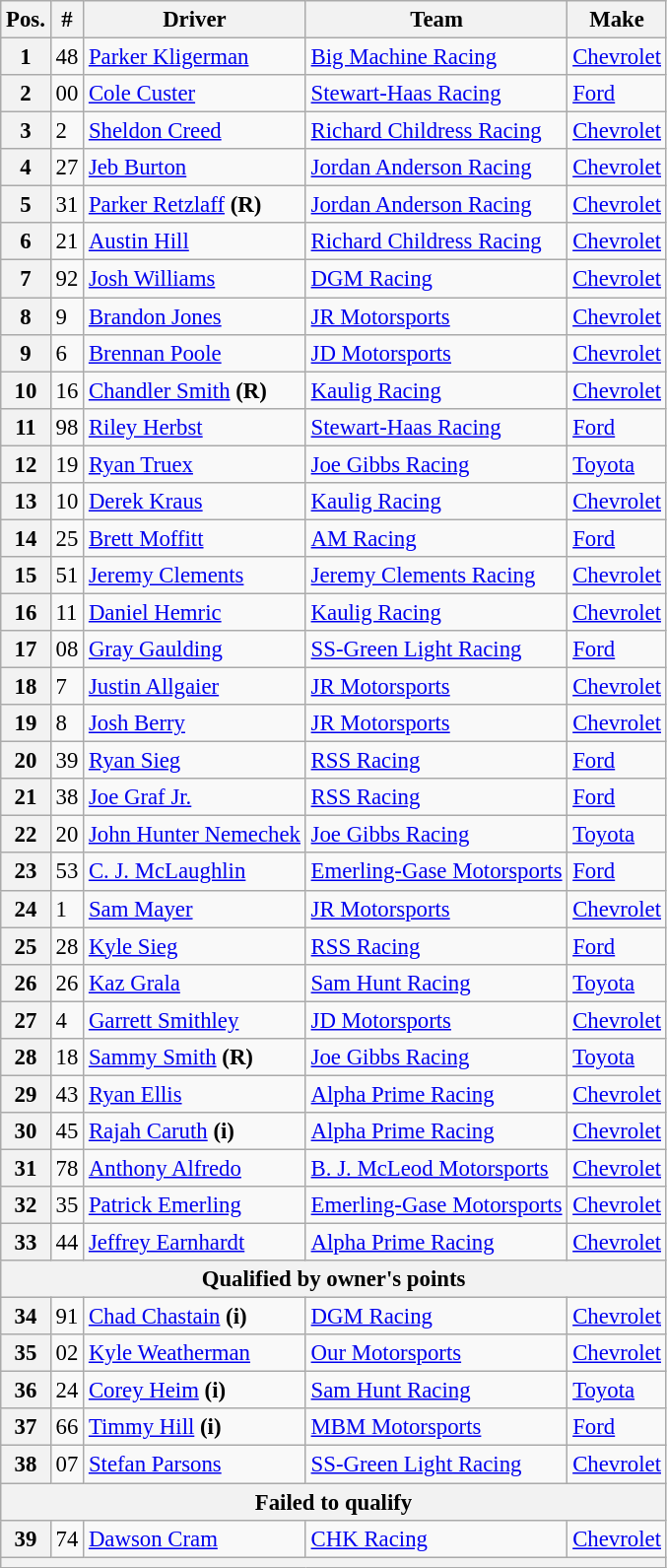<table class="wikitable" style="font-size:95%">
<tr>
<th>Pos.</th>
<th>#</th>
<th>Driver</th>
<th>Team</th>
<th>Make</th>
</tr>
<tr>
<th>1</th>
<td>48</td>
<td><a href='#'>Parker Kligerman</a></td>
<td><a href='#'>Big Machine Racing</a></td>
<td><a href='#'>Chevrolet</a></td>
</tr>
<tr>
<th>2</th>
<td>00</td>
<td><a href='#'>Cole Custer</a></td>
<td><a href='#'>Stewart-Haas Racing</a></td>
<td><a href='#'>Ford</a></td>
</tr>
<tr>
<th>3</th>
<td>2</td>
<td><a href='#'>Sheldon Creed</a></td>
<td><a href='#'>Richard Childress Racing</a></td>
<td><a href='#'>Chevrolet</a></td>
</tr>
<tr>
<th>4</th>
<td>27</td>
<td><a href='#'>Jeb Burton</a></td>
<td><a href='#'>Jordan Anderson Racing</a></td>
<td><a href='#'>Chevrolet</a></td>
</tr>
<tr>
<th>5</th>
<td>31</td>
<td><a href='#'>Parker Retzlaff</a> <strong>(R)</strong></td>
<td><a href='#'>Jordan Anderson Racing</a></td>
<td><a href='#'>Chevrolet</a></td>
</tr>
<tr>
<th>6</th>
<td>21</td>
<td><a href='#'>Austin Hill</a></td>
<td><a href='#'>Richard Childress Racing</a></td>
<td><a href='#'>Chevrolet</a></td>
</tr>
<tr>
<th>7</th>
<td>92</td>
<td><a href='#'>Josh Williams</a></td>
<td><a href='#'>DGM Racing</a></td>
<td><a href='#'>Chevrolet</a></td>
</tr>
<tr>
<th>8</th>
<td>9</td>
<td><a href='#'>Brandon Jones</a></td>
<td><a href='#'>JR Motorsports</a></td>
<td><a href='#'>Chevrolet</a></td>
</tr>
<tr>
<th>9</th>
<td>6</td>
<td><a href='#'>Brennan Poole</a></td>
<td><a href='#'>JD Motorsports</a></td>
<td><a href='#'>Chevrolet</a></td>
</tr>
<tr>
<th>10</th>
<td>16</td>
<td><a href='#'>Chandler Smith</a> <strong>(R)</strong></td>
<td><a href='#'>Kaulig Racing</a></td>
<td><a href='#'>Chevrolet</a></td>
</tr>
<tr>
<th>11</th>
<td>98</td>
<td><a href='#'>Riley Herbst</a></td>
<td><a href='#'>Stewart-Haas Racing</a></td>
<td><a href='#'>Ford</a></td>
</tr>
<tr>
<th>12</th>
<td>19</td>
<td><a href='#'>Ryan Truex</a></td>
<td><a href='#'>Joe Gibbs Racing</a></td>
<td><a href='#'>Toyota</a></td>
</tr>
<tr>
<th>13</th>
<td>10</td>
<td><a href='#'>Derek Kraus</a></td>
<td><a href='#'>Kaulig Racing</a></td>
<td><a href='#'>Chevrolet</a></td>
</tr>
<tr>
<th>14</th>
<td>25</td>
<td><a href='#'>Brett Moffitt</a></td>
<td><a href='#'>AM Racing</a></td>
<td><a href='#'>Ford</a></td>
</tr>
<tr>
<th>15</th>
<td>51</td>
<td><a href='#'>Jeremy Clements</a></td>
<td><a href='#'>Jeremy Clements Racing</a></td>
<td><a href='#'>Chevrolet</a></td>
</tr>
<tr>
<th>16</th>
<td>11</td>
<td><a href='#'>Daniel Hemric</a></td>
<td><a href='#'>Kaulig Racing</a></td>
<td><a href='#'>Chevrolet</a></td>
</tr>
<tr>
<th>17</th>
<td>08</td>
<td><a href='#'>Gray Gaulding</a></td>
<td><a href='#'>SS-Green Light Racing</a></td>
<td><a href='#'>Ford</a></td>
</tr>
<tr>
<th>18</th>
<td>7</td>
<td><a href='#'>Justin Allgaier</a></td>
<td><a href='#'>JR Motorsports</a></td>
<td><a href='#'>Chevrolet</a></td>
</tr>
<tr>
<th>19</th>
<td>8</td>
<td><a href='#'>Josh Berry</a></td>
<td><a href='#'>JR Motorsports</a></td>
<td><a href='#'>Chevrolet</a></td>
</tr>
<tr>
<th>20</th>
<td>39</td>
<td><a href='#'>Ryan Sieg</a></td>
<td><a href='#'>RSS Racing</a></td>
<td><a href='#'>Ford</a></td>
</tr>
<tr>
<th>21</th>
<td>38</td>
<td><a href='#'>Joe Graf Jr.</a></td>
<td><a href='#'>RSS Racing</a></td>
<td><a href='#'>Ford</a></td>
</tr>
<tr>
<th>22</th>
<td>20</td>
<td><a href='#'>John Hunter Nemechek</a></td>
<td><a href='#'>Joe Gibbs Racing</a></td>
<td><a href='#'>Toyota</a></td>
</tr>
<tr>
<th>23</th>
<td>53</td>
<td><a href='#'>C. J. McLaughlin</a></td>
<td><a href='#'>Emerling-Gase Motorsports</a></td>
<td><a href='#'>Ford</a></td>
</tr>
<tr>
<th>24</th>
<td>1</td>
<td><a href='#'>Sam Mayer</a></td>
<td><a href='#'>JR Motorsports</a></td>
<td><a href='#'>Chevrolet</a></td>
</tr>
<tr>
<th>25</th>
<td>28</td>
<td><a href='#'>Kyle Sieg</a></td>
<td><a href='#'>RSS Racing</a></td>
<td><a href='#'>Ford</a></td>
</tr>
<tr>
<th>26</th>
<td>26</td>
<td><a href='#'>Kaz Grala</a></td>
<td><a href='#'>Sam Hunt Racing</a></td>
<td><a href='#'>Toyota</a></td>
</tr>
<tr>
<th>27</th>
<td>4</td>
<td><a href='#'>Garrett Smithley</a></td>
<td><a href='#'>JD Motorsports</a></td>
<td><a href='#'>Chevrolet</a></td>
</tr>
<tr>
<th>28</th>
<td>18</td>
<td><a href='#'>Sammy Smith</a> <strong>(R)</strong></td>
<td><a href='#'>Joe Gibbs Racing</a></td>
<td><a href='#'>Toyota</a></td>
</tr>
<tr>
<th>29</th>
<td>43</td>
<td><a href='#'>Ryan Ellis</a></td>
<td><a href='#'>Alpha Prime Racing</a></td>
<td><a href='#'>Chevrolet</a></td>
</tr>
<tr>
<th>30</th>
<td>45</td>
<td><a href='#'>Rajah Caruth</a> <strong>(i)</strong></td>
<td><a href='#'>Alpha Prime Racing</a></td>
<td><a href='#'>Chevrolet</a></td>
</tr>
<tr>
<th>31</th>
<td>78</td>
<td><a href='#'>Anthony Alfredo</a></td>
<td><a href='#'>B. J. McLeod Motorsports</a></td>
<td><a href='#'>Chevrolet</a></td>
</tr>
<tr>
<th>32</th>
<td>35</td>
<td><a href='#'>Patrick Emerling</a></td>
<td><a href='#'>Emerling-Gase Motorsports</a></td>
<td><a href='#'>Chevrolet</a></td>
</tr>
<tr>
<th>33</th>
<td>44</td>
<td><a href='#'>Jeffrey Earnhardt</a></td>
<td><a href='#'>Alpha Prime Racing</a></td>
<td><a href='#'>Chevrolet</a></td>
</tr>
<tr>
<th colspan="5">Qualified by owner's points</th>
</tr>
<tr>
<th>34</th>
<td>91</td>
<td><a href='#'>Chad Chastain</a> <strong>(i)</strong></td>
<td><a href='#'>DGM Racing</a></td>
<td><a href='#'>Chevrolet</a></td>
</tr>
<tr>
<th>35</th>
<td>02</td>
<td><a href='#'>Kyle Weatherman</a></td>
<td><a href='#'>Our Motorsports</a></td>
<td><a href='#'>Chevrolet</a></td>
</tr>
<tr>
<th>36</th>
<td>24</td>
<td><a href='#'>Corey Heim</a> <strong>(i)</strong></td>
<td><a href='#'>Sam Hunt Racing</a></td>
<td><a href='#'>Toyota</a></td>
</tr>
<tr>
<th>37</th>
<td>66</td>
<td><a href='#'>Timmy Hill</a> <strong>(i)</strong></td>
<td><a href='#'>MBM Motorsports</a></td>
<td><a href='#'>Ford</a></td>
</tr>
<tr>
<th>38</th>
<td>07</td>
<td><a href='#'>Stefan Parsons</a></td>
<td><a href='#'>SS-Green Light Racing</a></td>
<td><a href='#'>Chevrolet</a></td>
</tr>
<tr>
<th colspan="5">Failed to qualify</th>
</tr>
<tr>
<th>39</th>
<td>74</td>
<td><a href='#'>Dawson Cram</a></td>
<td><a href='#'>CHK Racing</a></td>
<td><a href='#'>Chevrolet</a></td>
</tr>
<tr>
<th colspan="5"></th>
</tr>
</table>
